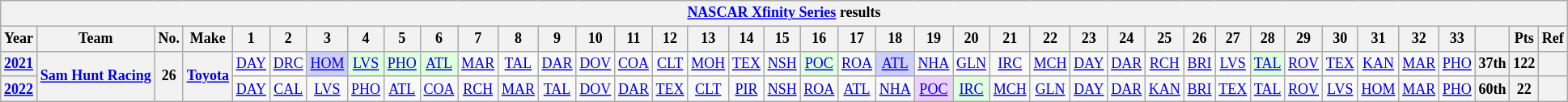<table class="wikitable" style="text-align:center; font-size:75%">
<tr>
<th colspan=42><a href='#'>NASCAR Xfinity Series</a> results</th>
</tr>
<tr>
<th>Year</th>
<th>Team</th>
<th>No.</th>
<th>Make</th>
<th>1</th>
<th>2</th>
<th>3</th>
<th>4</th>
<th>5</th>
<th>6</th>
<th>7</th>
<th>8</th>
<th>9</th>
<th>10</th>
<th>11</th>
<th>12</th>
<th>13</th>
<th>14</th>
<th>15</th>
<th>16</th>
<th>17</th>
<th>18</th>
<th>19</th>
<th>20</th>
<th>21</th>
<th>22</th>
<th>23</th>
<th>24</th>
<th>25</th>
<th>26</th>
<th>27</th>
<th>28</th>
<th>29</th>
<th>30</th>
<th>31</th>
<th>32</th>
<th>33</th>
<th></th>
<th>Pts</th>
<th>Ref</th>
</tr>
<tr>
<th><a href='#'>2021</a></th>
<th rowspan=2 nowrap><a href='#'>Sam Hunt Racing</a></th>
<th rowspan=2>26</th>
<th rowspan=2><a href='#'>Toyota</a></th>
<td><a href='#'>DAY</a></td>
<td><a href='#'>DRC</a></td>
<td style="background:#CFCFFF;"><a href='#'>HOM</a><br></td>
<td style="background:#DFFFDF;"><a href='#'>LVS</a><br></td>
<td style="background:#DFFFDF;"><a href='#'>PHO</a><br></td>
<td style="background:#DFFFDF;"><a href='#'>ATL</a><br></td>
<td><a href='#'>MAR</a></td>
<td><a href='#'>TAL</a></td>
<td><a href='#'>DAR</a></td>
<td><a href='#'>DOV</a></td>
<td><a href='#'>COA</a></td>
<td><a href='#'>CLT</a></td>
<td><a href='#'>MOH</a></td>
<td><a href='#'>TEX</a></td>
<td><a href='#'>NSH</a></td>
<td style="background:#DFFFDF;"><a href='#'>POC</a><br></td>
<td><a href='#'>ROA</a></td>
<td style="background:#CFCFFF;"><a href='#'>ATL</a><br></td>
<td><a href='#'>NHA</a></td>
<td><a href='#'>GLN</a></td>
<td><a href='#'>IRC</a></td>
<td><a href='#'>MCH</a></td>
<td><a href='#'>DAY</a></td>
<td><a href='#'>DAR</a></td>
<td><a href='#'>RCH</a></td>
<td><a href='#'>BRI</a></td>
<td><a href='#'>LVS</a></td>
<td style="background:#DFFFDF;"><a href='#'>TAL</a><br></td>
<td><a href='#'>ROV</a></td>
<td><a href='#'>TEX</a></td>
<td><a href='#'>KAN</a></td>
<td><a href='#'>MAR</a></td>
<td><a href='#'>PHO</a></td>
<th>37th</th>
<th>122</th>
<th></th>
</tr>
<tr>
<th><a href='#'>2022</a></th>
<td><a href='#'>DAY</a></td>
<td><a href='#'>CAL</a></td>
<td><a href='#'>LVS</a></td>
<td><a href='#'>PHO</a></td>
<td><a href='#'>ATL</a></td>
<td><a href='#'>COA</a></td>
<td><a href='#'>RCH</a></td>
<td><a href='#'>MAR</a></td>
<td><a href='#'>TAL</a></td>
<td><a href='#'>DOV</a></td>
<td><a href='#'>DAR</a></td>
<td><a href='#'>TEX</a></td>
<td><a href='#'>CLT</a></td>
<td><a href='#'>PIR</a></td>
<td><a href='#'>NSH</a></td>
<td><a href='#'>ROA</a></td>
<td><a href='#'>ATL</a></td>
<td><a href='#'>NHA</a></td>
<td style="background:#EFCFFF;"><a href='#'>POC</a><br></td>
<td style="background:#DFFFDF;"><a href='#'>IRC</a><br></td>
<td><a href='#'>MCH</a></td>
<td><a href='#'>GLN</a></td>
<td><a href='#'>DAY</a></td>
<td><a href='#'>DAR</a></td>
<td><a href='#'>KAN</a></td>
<td><a href='#'>BRI</a></td>
<td><a href='#'>TEX</a></td>
<td><a href='#'>TAL</a></td>
<td><a href='#'>ROV</a></td>
<td><a href='#'>LVS</a></td>
<td><a href='#'>HOM</a></td>
<td><a href='#'>MAR</a></td>
<td><a href='#'>PHO</a></td>
<th>60th</th>
<th>22</th>
<th></th>
</tr>
</table>
